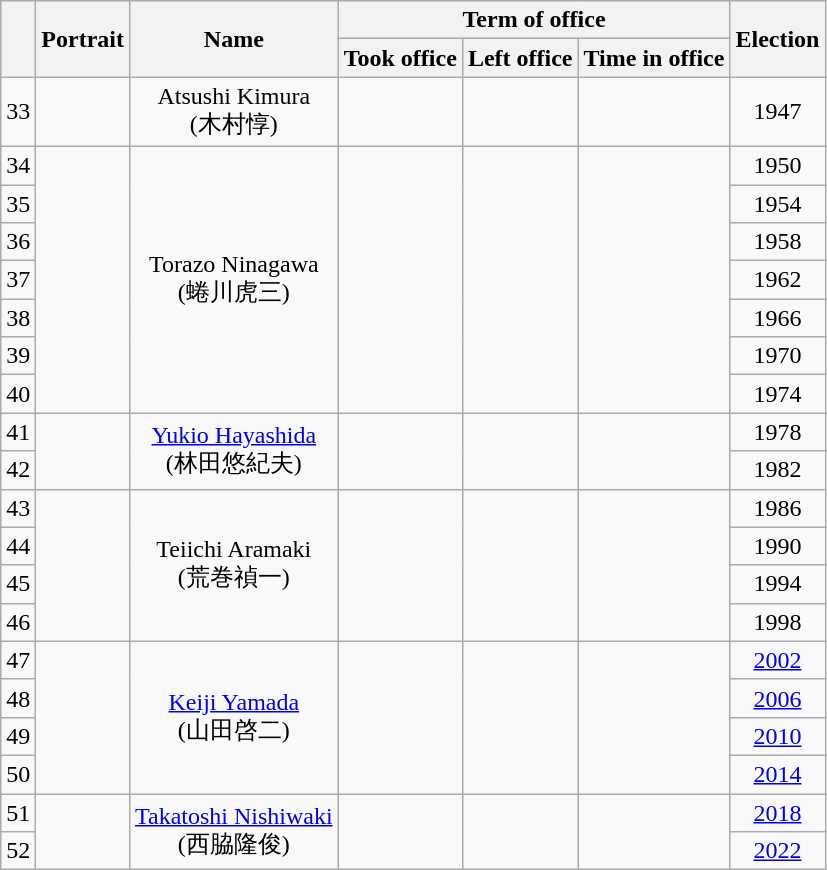<table class="wikitable" style="text-align:center;">
<tr>
<th rowspan="2"></th>
<th rowspan="2">Portrait</th>
<th rowspan="2">Name</th>
<th colspan="3">Term of office</th>
<th rowspan="2">Election</th>
</tr>
<tr>
<th>Took office</th>
<th>Left office</th>
<th>Time in office</th>
</tr>
<tr>
<td>33</td>
<td></td>
<td>Atsushi Kimura<br> (木村惇)</td>
<td></td>
<td></td>
<td></td>
<td>1947</td>
</tr>
<tr>
<td>34</td>
<td rowspan="7"></td>
<td rowspan="7">Torazo Ninagawa<br> (蜷川虎三)</td>
<td rowspan="7"></td>
<td rowspan="7"></td>
<td rowspan="7"></td>
<td>1950</td>
</tr>
<tr>
<td>35</td>
<td>1954</td>
</tr>
<tr>
<td>36</td>
<td>1958</td>
</tr>
<tr>
<td>37</td>
<td>1962</td>
</tr>
<tr>
<td>38</td>
<td>1966</td>
</tr>
<tr>
<td>39</td>
<td>1970</td>
</tr>
<tr>
<td>40</td>
<td>1974</td>
</tr>
<tr>
<td>41</td>
<td rowspan="2"></td>
<td rowspan="2"><a href='#'>Yukio Hayashida</a><br> (林田悠紀夫)</td>
<td rowspan="2"></td>
<td rowspan="2"></td>
<td rowspan="2"></td>
<td>1978</td>
</tr>
<tr>
<td>42</td>
<td>1982</td>
</tr>
<tr>
<td>43</td>
<td rowspan="4"></td>
<td rowspan="4">Teiichi Aramaki<br> (荒巻禎一)</td>
<td rowspan="4"></td>
<td rowspan="4"></td>
<td rowspan="4"></td>
<td>1986</td>
</tr>
<tr>
<td>44</td>
<td>1990</td>
</tr>
<tr>
<td>45</td>
<td>1994</td>
</tr>
<tr>
<td>46</td>
<td>1998</td>
</tr>
<tr>
<td>47</td>
<td rowspan="4"></td>
<td rowspan="4"><a href='#'>Keiji Yamada</a><br> (山田啓二)</td>
<td rowspan="4"></td>
<td rowspan="4"></td>
<td rowspan="4"></td>
<td><a href='#'>2002</a></td>
</tr>
<tr>
<td>48</td>
<td><a href='#'>2006</a></td>
</tr>
<tr>
<td>49</td>
<td><a href='#'>2010</a></td>
</tr>
<tr>
<td>50</td>
<td><a href='#'>2014</a></td>
</tr>
<tr>
<td>51</td>
<td rowspan="2"></td>
<td rowspan="2"><a href='#'>Takatoshi Nishiwaki</a><br> (西脇隆俊)</td>
<td rowspan="2"></td>
<td rowspan="2"></td>
<td rowspan="2"></td>
<td><a href='#'>2018</a></td>
</tr>
<tr>
<td>52</td>
<td><a href='#'>2022</a></td>
</tr>
</table>
